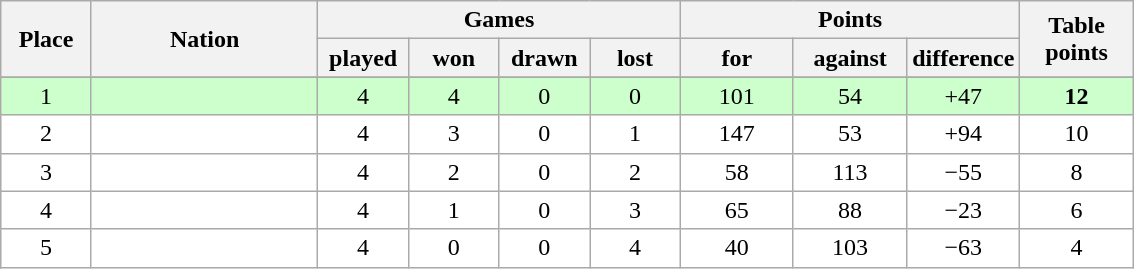<table class="wikitable">
<tr>
<th rowspan=2 width="8%">Place</th>
<th rowspan=2 width="20%">Nation</th>
<th colspan=4 width="32%">Games</th>
<th colspan=3 width="30%">Points</th>
<th rowspan=2 width="10%">Table<br>points</th>
</tr>
<tr>
<th width="8%">played</th>
<th width="8%">won</th>
<th width="8%">drawn</th>
<th width="8%">lost</th>
<th width="10%">for</th>
<th width="10%">against</th>
<th width="10%">difference</th>
</tr>
<tr>
</tr>
<tr bgcolor=#ccffcc align=center>
<td>1</td>
<td align=left><strong></strong></td>
<td>4</td>
<td>4</td>
<td>0</td>
<td>0</td>
<td>101</td>
<td>54</td>
<td>+47</td>
<td><strong>12</strong></td>
</tr>
<tr bgcolor=#ffffff align=center>
<td>2</td>
<td align=left></td>
<td>4</td>
<td>3</td>
<td>0</td>
<td>1</td>
<td>147</td>
<td>53</td>
<td>+94</td>
<td>10</td>
</tr>
<tr bgcolor=#ffffff align=center>
<td>3</td>
<td align=left></td>
<td>4</td>
<td>2</td>
<td>0</td>
<td>2</td>
<td>58</td>
<td>113</td>
<td>−55</td>
<td>8</td>
</tr>
<tr bgcolor=#ffffff align=center>
<td>4</td>
<td align=left></td>
<td>4</td>
<td>1</td>
<td>0</td>
<td>3</td>
<td>65</td>
<td>88</td>
<td>−23</td>
<td>6</td>
</tr>
<tr bgcolor=#ffffff align=center>
<td>5</td>
<td align=left></td>
<td>4</td>
<td>0</td>
<td>0</td>
<td>4</td>
<td>40</td>
<td>103</td>
<td>−63</td>
<td>4</td>
</tr>
</table>
